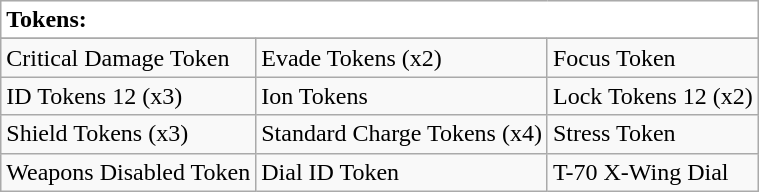<table class="wikitable" style="text-align: left;">
<tr style="background:#ffffff;"color:black;">
<td colspan="3"><strong>Tokens:</strong></td>
</tr>
<tr style="background:#f0f0f0;">
</tr>
<tr>
<td>Critical Damage Token</td>
<td>Evade Tokens (x2)</td>
<td>Focus Token</td>
</tr>
<tr>
<td>ID Tokens 12 (x3)</td>
<td>Ion Tokens</td>
<td>Lock Tokens 12 (x2)</td>
</tr>
<tr>
<td>Shield Tokens (x3)</td>
<td>Standard Charge Tokens (x4)</td>
<td>Stress Token</td>
</tr>
<tr>
<td>Weapons Disabled Token</td>
<td>Dial ID Token</td>
<td>T-70 X-Wing Dial</td>
</tr>
</table>
